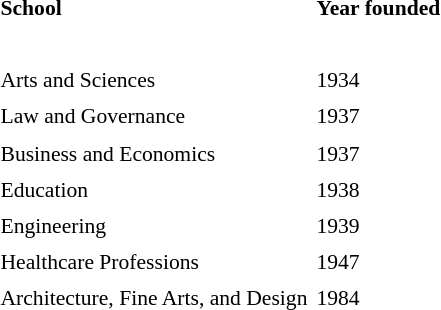<table class="toccolours" style="float:right; margin-left:1em; font-size:90%; line-height:1.4em; width:300px">
<tr>
<td><strong>School</strong></td>
<td><strong>Year founded</strong></td>
</tr>
<tr>
<td colspan="2"><br></td>
</tr>
<tr>
<td>Arts and Sciences</td>
<td>1934</td>
</tr>
<tr>
<td>Law and Governance</td>
<td>1937</td>
</tr>
<tr>
<td>Business and Economics</td>
<td>1937</td>
</tr>
<tr>
<td>Education</td>
<td>1938</td>
</tr>
<tr>
<td>Engineering</td>
<td>1939</td>
</tr>
<tr>
<td>Healthcare Professions</td>
<td>1947</td>
</tr>
<tr>
<td>Architecture, Fine Arts, and Design</td>
<td>1984</td>
</tr>
</table>
